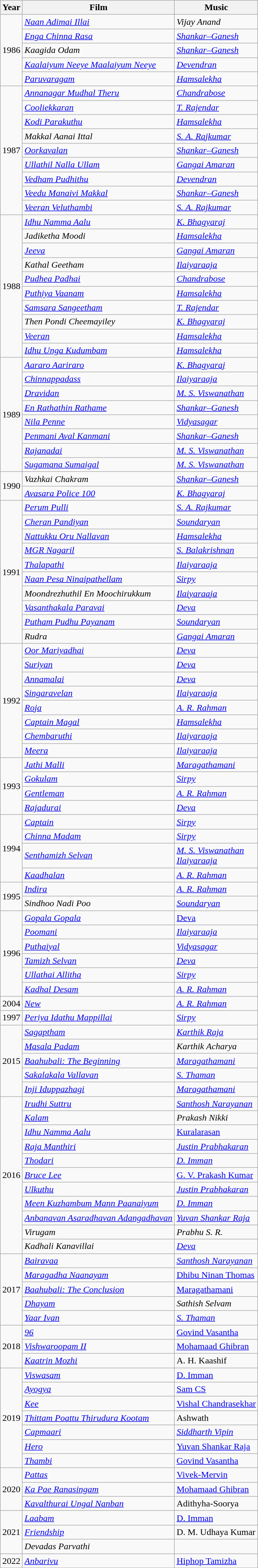<table class="wikitable sortable">
<tr>
<th>Year</th>
<th>Film</th>
<th>Music</th>
</tr>
<tr>
<td rowspan="5">1986</td>
<td><em><a href='#'>Naan Adimai Illai</a></em></td>
<td><em>Vijay Anand</em></td>
</tr>
<tr>
<td><em><a href='#'>Enga Chinna Rasa</a></em></td>
<td><em><a href='#'>Shankar–Ganesh</a></em></td>
</tr>
<tr>
<td><em>Kaagida Odam</em></td>
<td><em><a href='#'>Shankar–Ganesh</a></em></td>
</tr>
<tr>
<td><em><a href='#'>Kaalaiyum Neeye Maalaiyum Neeye</a></em></td>
<td><em><a href='#'>Devendran</a></em></td>
</tr>
<tr>
<td><em><a href='#'>Paruvaragam</a></em></td>
<td><em><a href='#'>Hamsalekha</a></em></td>
</tr>
<tr>
<td rowspan="9">1987</td>
<td><em><a href='#'>Annanagar Mudhal Theru</a></em></td>
<td><em><a href='#'>Chandrabose</a></em></td>
</tr>
<tr>
<td><em><a href='#'>Cooliekkaran</a></em></td>
<td><em><a href='#'>T. Rajendar</a></em></td>
</tr>
<tr>
<td><em><a href='#'>Kodi Parakuthu</a></em></td>
<td><em><a href='#'>Hamsalekha</a></em></td>
</tr>
<tr>
<td><em>Makkal Aanai Ittal</em></td>
<td><em><a href='#'>S. A. Rajkumar</a></em></td>
</tr>
<tr>
<td><em><a href='#'>Oorkavalan</a></em></td>
<td><em><a href='#'>Shankar–Ganesh</a></em></td>
</tr>
<tr>
<td><em><a href='#'>Ullathil Nalla Ullam</a></em></td>
<td><em><a href='#'>Gangai Amaran</a></em></td>
</tr>
<tr>
<td><em><a href='#'>Vedham Pudhithu</a></em></td>
<td><em><a href='#'>Devendran</a></em></td>
</tr>
<tr>
<td><em><a href='#'>Veedu Manaivi Makkal</a></em></td>
<td><em><a href='#'>Shankar–Ganesh</a></em></td>
</tr>
<tr>
<td><em><a href='#'>Veeran Veluthambi</a></em></td>
<td><em><a href='#'>S. A. Rajkumar</a></em></td>
</tr>
<tr>
<td rowspan="10">1988</td>
<td><em><a href='#'>Idhu Namma Aalu</a></em></td>
<td><em><a href='#'>K. Bhagyaraj</a></em></td>
</tr>
<tr>
<td><em>Jadiketha Moodi</em></td>
<td><em><a href='#'>Hamsalekha</a></em></td>
</tr>
<tr>
<td><em><a href='#'>Jeeva</a></em></td>
<td><em><a href='#'>Gangai Amaran</a></em></td>
</tr>
<tr>
<td><em>Kathal Geetham</em></td>
<td><em><a href='#'>Ilaiyaraaja</a></em></td>
</tr>
<tr>
<td><em><a href='#'>Pudhea Padhai</a></em></td>
<td><em><a href='#'>Chandrabose</a></em></td>
</tr>
<tr>
<td><em><a href='#'>Puthiya Vaanam</a></em></td>
<td><em><a href='#'>Hamsalekha</a></em></td>
</tr>
<tr>
<td><em><a href='#'>Samsara Sangeetham</a></em></td>
<td><em><a href='#'>T. Rajendar</a></em></td>
</tr>
<tr>
<td><em>Then Pondi Cheemayiley</em></td>
<td><em><a href='#'>K. Bhagyaraj</a></em></td>
</tr>
<tr>
<td><em><a href='#'>Veeran</a></em></td>
<td><em><a href='#'>Hamsalekha</a></em></td>
</tr>
<tr>
<td><em><a href='#'>Idhu Unga Kudumbam</a></em></td>
<td><em><a href='#'>Hamsalekha</a></em></td>
</tr>
<tr>
<td rowspan="8">1989</td>
<td><em><a href='#'>Aararo Aariraro</a></em></td>
<td><em><a href='#'>K. Bhagyaraj</a></em></td>
</tr>
<tr>
<td><em><a href='#'>Chinnappadass</a></em></td>
<td><em><a href='#'>Ilaiyaraaja</a></em></td>
</tr>
<tr>
<td><em><a href='#'>Dravidan</a></em></td>
<td><em><a href='#'>M. S. Viswanathan</a></em></td>
</tr>
<tr>
<td><em><a href='#'>En Rathathin Rathame</a></em></td>
<td><em><a href='#'>Shankar–Ganesh</a></em></td>
</tr>
<tr>
<td><em><a href='#'>Nila Penne</a></em></td>
<td><em><a href='#'>Vidyasagar</a></em></td>
</tr>
<tr>
<td><em><a href='#'>Penmani Aval Kanmani</a></em></td>
<td><em><a href='#'>Shankar–Ganesh</a></em></td>
</tr>
<tr>
<td><em><a href='#'>Rajanadai</a></em></td>
<td><em><a href='#'>M. S. Viswanathan</a></em></td>
</tr>
<tr>
<td><em><a href='#'>Sugamana Sumaigal</a></em></td>
<td><em><a href='#'>M. S. Viswanathan</a></em></td>
</tr>
<tr>
<td rowspan="2">1990</td>
<td><em>Vazhkai Chakram </em></td>
<td><em><a href='#'>Shankar–Ganesh</a></em></td>
</tr>
<tr>
<td><em><a href='#'>Avasara Police 100</a></em></td>
<td><em><a href='#'>K. Bhagyaraj</a></em></td>
</tr>
<tr>
<td rowspan="10">1991</td>
<td><em><a href='#'>Perum Pulli</a></em></td>
<td><em><a href='#'>S. A. Rajkumar</a></em></td>
</tr>
<tr>
<td><em><a href='#'>Cheran Pandiyan</a></em></td>
<td><em><a href='#'>Soundaryan</a></em></td>
</tr>
<tr>
<td><em><a href='#'>Nattukku Oru Nallavan</a></em></td>
<td><em><a href='#'>Hamsalekha</a></em></td>
</tr>
<tr>
<td><em><a href='#'>MGR Nagaril</a></em></td>
<td><em><a href='#'>S. Balakrishnan</a></em></td>
</tr>
<tr>
<td><em><a href='#'>Thalapathi</a></em></td>
<td><em><a href='#'>Ilaiyaraaja</a></em></td>
</tr>
<tr>
<td><em><a href='#'>Naan Pesa Ninaipathellam</a></em></td>
<td><em><a href='#'>Sirpy</a></em></td>
</tr>
<tr>
<td><em>Moondrezhuthil En Moochirukkum </em></td>
<td><em><a href='#'>Ilaiyaraaja</a></em></td>
</tr>
<tr>
<td><em><a href='#'>Vasanthakala Paravai</a></em></td>
<td><em><a href='#'>Deva</a></em></td>
</tr>
<tr>
<td><em><a href='#'>Putham Pudhu Payanam</a></em></td>
<td><em><a href='#'>Soundaryan</a></em></td>
</tr>
<tr>
<td><em>Rudra </em></td>
<td><em><a href='#'>Gangai Amaran</a></em></td>
</tr>
<tr>
<td rowspan="8">1992</td>
<td><em><a href='#'>Oor Mariyadhai</a></em></td>
<td><em><a href='#'>Deva</a></em></td>
</tr>
<tr>
<td><em><a href='#'>Suriyan</a></em></td>
<td><em><a href='#'>Deva</a></em></td>
</tr>
<tr>
<td><em><a href='#'>Annamalai</a></em></td>
<td><em><a href='#'>Deva</a></em></td>
</tr>
<tr>
<td><em><a href='#'>Singaravelan</a></em></td>
<td><em><a href='#'>Ilaiyaraaja</a></em></td>
</tr>
<tr>
<td><em><a href='#'>Roja</a></em></td>
<td><em><a href='#'>A. R. Rahman</a></em></td>
</tr>
<tr>
<td><em><a href='#'>Captain Magal</a></em></td>
<td><em><a href='#'>Hamsalekha</a></em></td>
</tr>
<tr>
<td><em><a href='#'>Chembaruthi</a></em></td>
<td><em><a href='#'>Ilaiyaraaja</a></em></td>
</tr>
<tr>
<td><em><a href='#'>Meera</a></em></td>
<td><em><a href='#'>Ilaiyaraaja</a></em></td>
</tr>
<tr>
<td rowspan="4">1993</td>
<td><em><a href='#'>Jathi Malli</a></em></td>
<td><em><a href='#'>Maragathamani</a></em></td>
</tr>
<tr>
<td><em><a href='#'>Gokulam</a></em></td>
<td><em><a href='#'>Sirpy</a></em></td>
</tr>
<tr>
<td><em><a href='#'>Gentleman</a></em></td>
<td><em><a href='#'>A. R. Rahman</a></em></td>
</tr>
<tr>
<td><em><a href='#'>Rajadurai</a></em></td>
<td><em><a href='#'>Deva</a></em></td>
</tr>
<tr>
<td rowspan="4">1994</td>
<td><em><a href='#'>Captain</a></em></td>
<td><em><a href='#'>Sirpy</a></em></td>
</tr>
<tr>
<td><em><a href='#'>Chinna Madam</a></em></td>
<td><em><a href='#'>Sirpy</a></em></td>
</tr>
<tr>
<td><em><a href='#'>Senthamizh Selvan</a></em></td>
<td><em><a href='#'>M. S. Viswanathan</a></em><br><em><a href='#'>Ilaiyaraaja</a></em></td>
</tr>
<tr>
<td><em><a href='#'>Kaadhalan</a></em></td>
<td><em><a href='#'>A. R. Rahman</a></em></td>
</tr>
<tr>
<td rowspan="2">1995</td>
<td><em><a href='#'>Indira</a></em></td>
<td><em><a href='#'>A. R. Rahman</a></em></td>
</tr>
<tr>
<td><em>Sindhoo Nadi Poo</em></td>
<td><em><a href='#'>Soundaryan</a></em></td>
</tr>
<tr>
<td rowspan="6">1996</td>
<td><em><a href='#'>Gopala Gopala</a></em></td>
<td><a href='#'>Deva</a></td>
</tr>
<tr>
<td><em><a href='#'>Poomani</a></em></td>
<td><em><a href='#'>Ilaiyaraaja</a></em></td>
</tr>
<tr>
<td><em><a href='#'>Puthaiyal</a></em></td>
<td><em><a href='#'>Vidyasagar</a></em></td>
</tr>
<tr>
<td><em><a href='#'>Tamizh Selvan</a></em></td>
<td><em><a href='#'>Deva</a></em></td>
</tr>
<tr>
<td><em><a href='#'>Ullathai Allitha</a></em></td>
<td><em><a href='#'>Sirpy</a></em></td>
</tr>
<tr>
<td><em><a href='#'>Kadhal Desam</a></em></td>
<td><em><a href='#'>A. R. Rahman</a></em></td>
</tr>
<tr>
<td>2004</td>
<td><em><a href='#'>New</a></em></td>
<td><em><a href='#'>A. R. Rahman</a></em></td>
</tr>
<tr>
<td>1997</td>
<td><em><a href='#'>Periya Idathu Mappillai</a></em></td>
<td><em><a href='#'>Sirpy</a></em></td>
</tr>
<tr>
<td rowspan="5">2015</td>
<td><em><a href='#'>Sagaptham</a></em></td>
<td><em><a href='#'>Karthik Raja</a></em></td>
</tr>
<tr>
<td><em><a href='#'>Masala Padam</a></em></td>
<td><em>Karthik Acharya</em></td>
</tr>
<tr>
<td><em><a href='#'>Baahubali: The Beginning</a></em></td>
<td><em><a href='#'>Maragathamani</a></em></td>
</tr>
<tr>
<td><em><a href='#'>Sakalakala Vallavan</a></em></td>
<td><em><a href='#'>S. Thaman</a></em></td>
</tr>
<tr>
<td><em><a href='#'>Inji Iduppazhagi</a></em></td>
<td><em> <a href='#'>Maragathamani</a></em></td>
</tr>
<tr>
<td rowspan="11">2016</td>
<td><em><a href='#'>Irudhi Suttru</a></em></td>
<td><em><a href='#'>Santhosh Narayanan</a></em></td>
</tr>
<tr>
<td><em><a href='#'>Kalam</a></em></td>
<td><em>Prakash Nikki</em></td>
</tr>
<tr>
<td><em><a href='#'>Idhu Namma Aalu</a></em></td>
<td><a href='#'>Kuralarasan</a></td>
</tr>
<tr>
<td><em><a href='#'>Raja Manthiri</a></em></td>
<td><em><a href='#'>Justin Prabhakaran</a></em></td>
</tr>
<tr>
<td><em><a href='#'>Thodari</a></em></td>
<td><em><a href='#'>D. Imman</a></em></td>
</tr>
<tr>
<td><em><a href='#'>Bruce Lee</a></em></td>
<td><a href='#'>G. V. Prakash Kumar</a></td>
</tr>
<tr>
<td><em><a href='#'>Ulkuthu</a></em></td>
<td><em><a href='#'>Justin Prabhakaran</a></em></td>
</tr>
<tr>
<td><em><a href='#'>Meen Kuzhambum Mann Paanaiyum</a></em></td>
<td><em><a href='#'>D. Imman</a></em></td>
</tr>
<tr>
<td><em><a href='#'>Anbanavan Asaradhavan Adangadhavan</a></em></td>
<td><em><a href='#'>Yuvan Shankar Raja</a></em></td>
</tr>
<tr>
<td><em>Virugam</em></td>
<td><em>Prabhu S. R.</em></td>
</tr>
<tr>
<td><em>Kadhali Kanavillai</em></td>
<td><em><a href='#'>Deva</a></em></td>
</tr>
<tr>
<td rowspan="5">2017</td>
<td><em><a href='#'>Bairavaa</a></em></td>
<td><em><a href='#'>Santhosh Narayanan</a></em></td>
</tr>
<tr>
<td><em><a href='#'>Maragadha Naanayam</a></em></td>
<td><a href='#'>Dhibu Ninan Thomas</a></td>
</tr>
<tr>
<td><em><a href='#'>Baahubali: The Conclusion</a></em></td>
<td><a href='#'>Maragathamani</a></td>
</tr>
<tr>
<td><em><a href='#'>Dhayam</a></em></td>
<td><em>Sathish Selvam</em></td>
</tr>
<tr>
<td><em><a href='#'>Yaar Ivan</a></em></td>
<td><em><a href='#'>S. Thaman</a></em></td>
</tr>
<tr>
<td rowspan="3">2018</td>
<td><em><a href='#'>96</a></em></td>
<td><a href='#'>Govind Vasantha</a></td>
</tr>
<tr>
<td><em><a href='#'>Vishwaroopam II</a></em></td>
<td><a href='#'>Mohamaad Ghibran</a></td>
</tr>
<tr>
<td><em><a href='#'>Kaatrin Mozhi</a></em></td>
<td>A. H. Kaashif</td>
</tr>
<tr>
<td rowspan="7">2019</td>
<td><em><a href='#'>Viswasam</a></em></td>
<td><a href='#'>D. Imman</a></td>
</tr>
<tr>
<td><em><a href='#'>Ayogya</a></em></td>
<td><a href='#'>Sam CS</a></td>
</tr>
<tr>
<td><em><a href='#'>Kee</a></em></td>
<td><a href='#'>Vishal Chandrasekhar</a></td>
</tr>
<tr>
<td><em><a href='#'>Thittam Poattu Thirudura Kootam</a></em></td>
<td>Ashwath</td>
</tr>
<tr>
<td><em><a href='#'>Capmaari</a></em></td>
<td><em><a href='#'>Siddharth Vipin</a></em></td>
</tr>
<tr>
<td><a href='#'><em>Hero</em></a></td>
<td><a href='#'>Yuvan Shankar Raja</a></td>
</tr>
<tr>
<td><em><a href='#'>Thambi</a></em></td>
<td><a href='#'>Govind Vasantha</a></td>
</tr>
<tr>
<td rowspan="3">2020</td>
<td><em><a href='#'>Pattas</a></em></td>
<td><a href='#'>Vivek-Mervin</a></td>
</tr>
<tr>
<td><em><a href='#'>Ka Pae Ranasingam</a></em></td>
<td><a href='#'>Mohamaad Ghibran</a></td>
</tr>
<tr>
<td><em><a href='#'>Kavalthurai Ungal Nanban</a></em></td>
<td>Adithyha-Soorya</td>
</tr>
<tr>
<td rowspan="3">2021</td>
<td><em><a href='#'>Laabam</a></em></td>
<td><a href='#'>D. Imman</a></td>
</tr>
<tr>
<td><em><a href='#'>Friendship</a></em></td>
<td>D. M. Udhaya Kumar</td>
</tr>
<tr>
<td><em>Devadas Parvathi</em></td>
<td></td>
</tr>
<tr>
<td rowspan="3">2022</td>
<td><em><a href='#'>Anbarivu</a></em></td>
<td><a href='#'>Hiphop Tamizha</a></td>
</tr>
<tr>
</tr>
</table>
